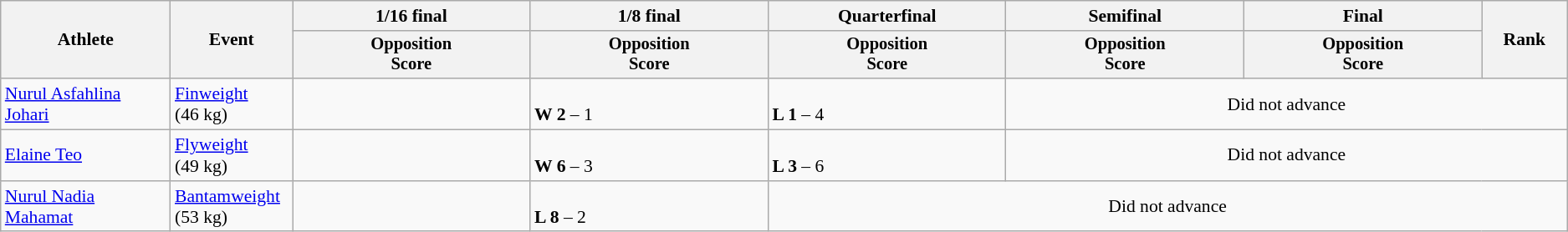<table class="wikitable" style="text-align:left; font-size:90%">
<tr>
<th rowspan=2 width="10%">Athlete</th>
<th rowspan=2 width="6%">Event</th>
<th width="14%">1/16 final</th>
<th width="14%">1/8 final</th>
<th width="14%">Quarterfinal</th>
<th width="14%">Semifinal</th>
<th width="14%">Final</th>
<th rowspan=2 width="5%">Rank</th>
</tr>
<tr style="font-size:95%">
<th>Opposition<br>Score</th>
<th>Opposition<br>Score</th>
<th>Opposition<br>Score</th>
<th>Opposition<br>Score</th>
<th>Opposition<br>Score</th>
</tr>
<tr>
<td><a href='#'>Nurul Asfahlina Johari</a></td>
<td><a href='#'>Finweight</a> (46 kg)</td>
<td></td>
<td><br><strong>W 2</strong> – 1</td>
<td><br><strong>L 1</strong> – 4</td>
<td align=center colspan=3>Did not advance</td>
</tr>
<tr>
<td><a href='#'>Elaine Teo</a></td>
<td><a href='#'>Flyweight</a> (49 kg)</td>
<td></td>
<td><br><strong>W 6</strong> – 3</td>
<td><br><strong>L 3</strong> – 6</td>
<td align=center colspan=3>Did not advance</td>
</tr>
<tr>
<td><a href='#'>Nurul Nadia Mahamat</a></td>
<td><a href='#'>Bantamweight</a> (53 kg)</td>
<td></td>
<td><br><strong>L 8</strong> – 2</td>
<td align=center colspan=4>Did not advance</td>
</tr>
</table>
